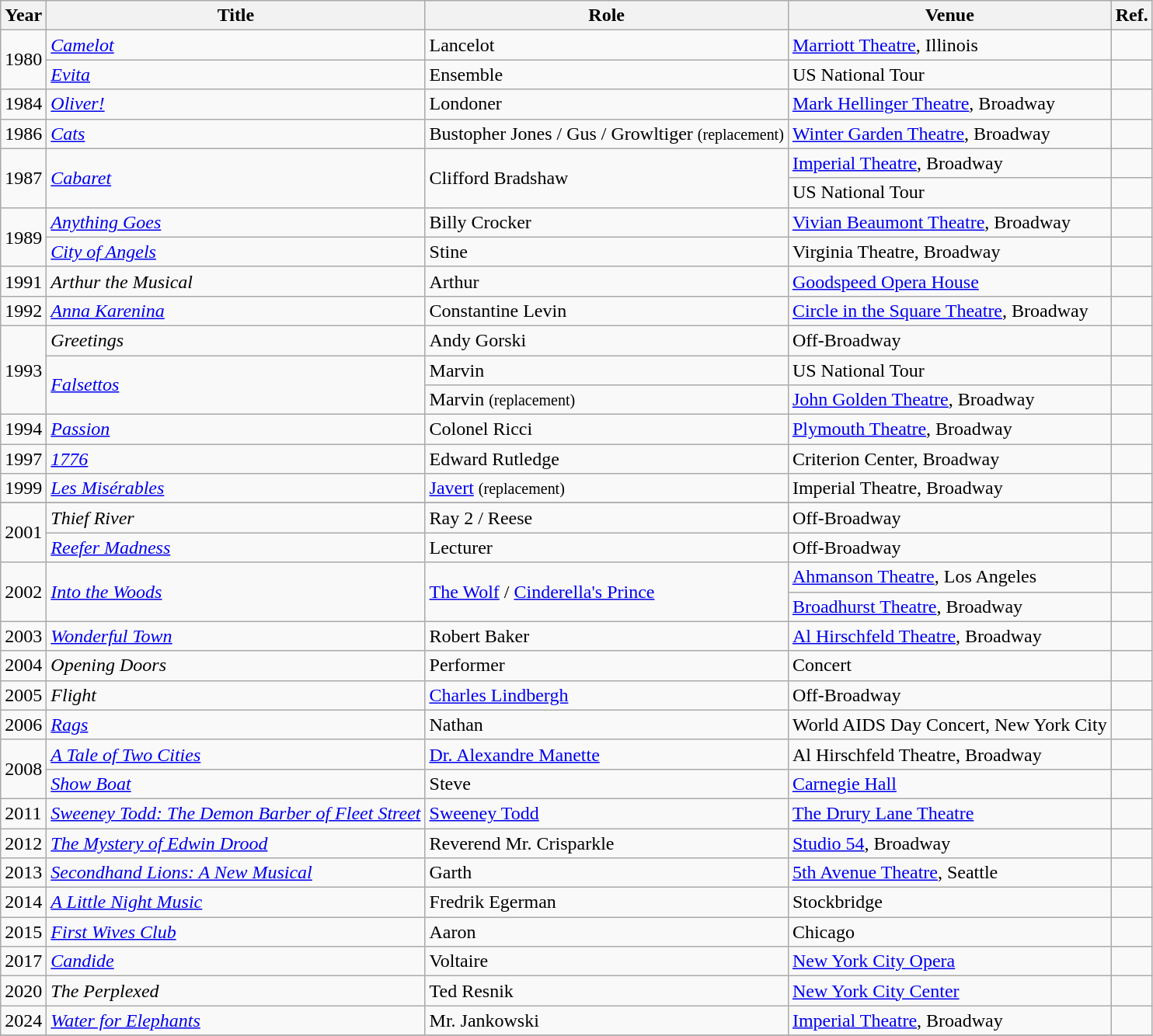<table class="wikitable">
<tr>
<th>Year</th>
<th>Title</th>
<th>Role</th>
<th>Venue</th>
<th class="unsortable">Ref.</th>
</tr>
<tr>
<td rowspan=2>1980</td>
<td><em><a href='#'>Camelot</a></em></td>
<td>Lancelot</td>
<td><a href='#'>Marriott Theatre</a>, Illinois</td>
<td></td>
</tr>
<tr>
<td><em><a href='#'>Evita</a></em></td>
<td>Ensemble</td>
<td>US National Tour</td>
<td></td>
</tr>
<tr>
<td>1984</td>
<td><em><a href='#'>Oliver!</a></em></td>
<td>Londoner</td>
<td><a href='#'>Mark Hellinger Theatre</a>, Broadway</td>
<td></td>
</tr>
<tr>
<td>1986</td>
<td><em><a href='#'>Cats</a></em></td>
<td>Bustopher Jones / Gus / Growltiger <small> (replacement) </small></td>
<td><a href='#'>Winter Garden Theatre</a>, Broadway</td>
<td></td>
</tr>
<tr>
<td rowspan=2>1987</td>
<td rowspan=2><em><a href='#'>Cabaret</a></em></td>
<td rowspan=2>Clifford Bradshaw</td>
<td><a href='#'>Imperial Theatre</a>, Broadway</td>
<td></td>
</tr>
<tr>
<td>US National Tour</td>
<td></td>
</tr>
<tr>
<td rowspan=2>1989</td>
<td><em><a href='#'>Anything Goes</a></em></td>
<td>Billy Crocker</td>
<td><a href='#'>Vivian Beaumont Theatre</a>, Broadway</td>
<td></td>
</tr>
<tr>
<td><em><a href='#'>City of Angels</a></em></td>
<td>Stine</td>
<td>Virginia Theatre, Broadway</td>
<td></td>
</tr>
<tr>
<td>1991</td>
<td><em>Arthur the Musical</em></td>
<td>Arthur</td>
<td><a href='#'>Goodspeed Opera House</a></td>
<td></td>
</tr>
<tr>
<td>1992</td>
<td><em><a href='#'>Anna Karenina</a></em></td>
<td>Constantine Levin</td>
<td><a href='#'>Circle in the Square Theatre</a>, Broadway</td>
<td></td>
</tr>
<tr>
<td rowspan=3>1993</td>
<td><em>Greetings</em></td>
<td>Andy Gorski</td>
<td>Off-Broadway</td>
<td></td>
</tr>
<tr>
<td rowspan=2><em><a href='#'>Falsettos</a></em></td>
<td>Marvin</td>
<td>US National Tour</td>
<td></td>
</tr>
<tr>
<td>Marvin <small> (replacement) </small></td>
<td><a href='#'>John Golden Theatre</a>, Broadway</td>
<td></td>
</tr>
<tr>
<td>1994</td>
<td><em><a href='#'>Passion</a></em></td>
<td>Colonel Ricci</td>
<td><a href='#'>Plymouth Theatre</a>, Broadway</td>
<td></td>
</tr>
<tr>
<td>1997</td>
<td><em><a href='#'>1776</a></em></td>
<td>Edward Rutledge</td>
<td>Criterion Center, Broadway</td>
<td></td>
</tr>
<tr>
<td>1999</td>
<td><em><a href='#'>Les Misérables</a></em></td>
<td><a href='#'>Javert</a> <small> (replacement) </small></td>
<td>Imperial Theatre, Broadway</td>
<td></td>
</tr>
<tr>
</tr>
<tr>
<td rowspan=2>2001</td>
<td><em>Thief River</em></td>
<td>Ray 2 / Reese</td>
<td>Off-Broadway</td>
<td></td>
</tr>
<tr>
<td><em><a href='#'>Reefer Madness</a></em></td>
<td>Lecturer</td>
<td>Off-Broadway</td>
<td></td>
</tr>
<tr>
<td rowspan=2>2002</td>
<td rowspan=2><em><a href='#'>Into the Woods</a></em></td>
<td rowspan=2><a href='#'>The Wolf</a> / <a href='#'>Cinderella's Prince</a></td>
<td><a href='#'>Ahmanson Theatre</a>, Los Angeles</td>
<td></td>
</tr>
<tr>
<td><a href='#'>Broadhurst Theatre</a>, Broadway</td>
<td></td>
</tr>
<tr>
<td>2003</td>
<td><em><a href='#'>Wonderful Town</a></em></td>
<td>Robert Baker</td>
<td><a href='#'>Al Hirschfeld Theatre</a>, Broadway</td>
<td></td>
</tr>
<tr>
<td>2004</td>
<td><em>Opening Doors</em></td>
<td>Performer</td>
<td>Concert</td>
<td></td>
</tr>
<tr>
<td>2005</td>
<td><em>Flight</em></td>
<td><a href='#'>Charles Lindbergh</a></td>
<td>Off-Broadway</td>
<td></td>
</tr>
<tr>
<td>2006</td>
<td><em><a href='#'>Rags</a></em></td>
<td>Nathan</td>
<td>World AIDS Day Concert, New York City</td>
<td></td>
</tr>
<tr>
<td rowspan=2>2008</td>
<td><em><a href='#'>A Tale of Two Cities</a></em></td>
<td><a href='#'>Dr. Alexandre Manette</a></td>
<td>Al Hirschfeld Theatre, Broadway</td>
<td></td>
</tr>
<tr>
<td><em><a href='#'>Show Boat</a></em></td>
<td>Steve</td>
<td><a href='#'>Carnegie Hall</a></td>
<td></td>
</tr>
<tr>
<td>2011</td>
<td><em><a href='#'>Sweeney Todd: The Demon Barber of Fleet Street</a></em></td>
<td><a href='#'>Sweeney Todd</a></td>
<td><a href='#'>The Drury Lane Theatre</a></td>
<td></td>
</tr>
<tr>
<td>2012</td>
<td><em><a href='#'>The Mystery of Edwin Drood</a></em></td>
<td>Reverend Mr. Crisparkle</td>
<td><a href='#'>Studio 54</a>, Broadway</td>
<td></td>
</tr>
<tr>
<td>2013</td>
<td><em><a href='#'>Secondhand Lions: A New Musical</a></em></td>
<td>Garth</td>
<td><a href='#'>5th Avenue Theatre</a>, Seattle</td>
<td></td>
</tr>
<tr>
<td>2014</td>
<td><em><a href='#'>A Little Night Music</a></em></td>
<td>Fredrik Egerman</td>
<td>Stockbridge</td>
<td></td>
</tr>
<tr>
<td>2015</td>
<td><em><a href='#'>First Wives Club</a></em></td>
<td>Aaron</td>
<td>Chicago</td>
<td></td>
</tr>
<tr>
<td>2017</td>
<td><a href='#'><em>Candide</em></a></td>
<td>Voltaire</td>
<td><a href='#'>New York City Opera</a></td>
<td></td>
</tr>
<tr>
<td>2020</td>
<td><em>The Perplexed</em></td>
<td>Ted Resnik</td>
<td><a href='#'>New York City Center</a></td>
<td></td>
</tr>
<tr>
<td>2024</td>
<td><em><a href='#'>Water for Elephants</a></em></td>
<td>Mr. Jankowski</td>
<td><a href='#'>Imperial Theatre</a>, Broadway</td>
<td></td>
</tr>
<tr>
</tr>
</table>
